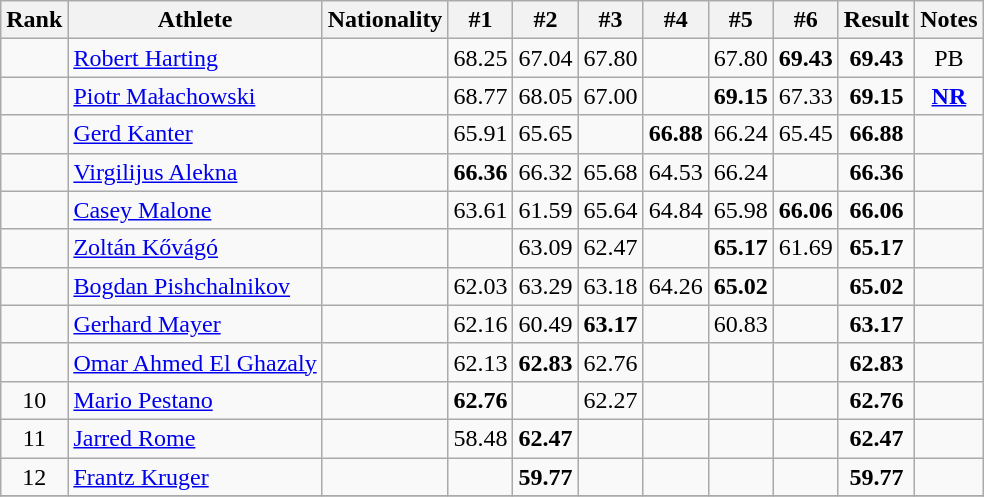<table class="wikitable sortable" style="text-align:center">
<tr>
<th>Rank</th>
<th>Athlete</th>
<th>Nationality</th>
<th>#1</th>
<th>#2</th>
<th>#3</th>
<th>#4</th>
<th>#5</th>
<th>#6</th>
<th>Result</th>
<th>Notes</th>
</tr>
<tr>
<td></td>
<td align=left><a href='#'>Robert Harting</a></td>
<td align=left></td>
<td>68.25</td>
<td>67.04</td>
<td>67.80</td>
<td></td>
<td>67.80</td>
<td><strong>69.43</strong></td>
<td><strong>69.43</strong></td>
<td>PB</td>
</tr>
<tr>
<td></td>
<td align=left><a href='#'>Piotr Małachowski</a></td>
<td align=left></td>
<td>68.77</td>
<td>68.05</td>
<td>67.00</td>
<td></td>
<td><strong>69.15</strong></td>
<td>67.33</td>
<td><strong>69.15</strong></td>
<td><strong><a href='#'>NR</a></strong></td>
</tr>
<tr>
<td></td>
<td align=left><a href='#'>Gerd Kanter</a></td>
<td align=left></td>
<td>65.91</td>
<td>65.65</td>
<td></td>
<td><strong>66.88</strong></td>
<td>66.24</td>
<td>65.45</td>
<td><strong>66.88</strong></td>
<td></td>
</tr>
<tr>
<td></td>
<td align=left><a href='#'>Virgilijus Alekna</a></td>
<td align=left></td>
<td><strong>66.36</strong></td>
<td>66.32</td>
<td>65.68</td>
<td>64.53</td>
<td>66.24</td>
<td></td>
<td><strong>66.36</strong></td>
<td></td>
</tr>
<tr>
<td></td>
<td align=left><a href='#'>Casey Malone</a></td>
<td align=left></td>
<td>63.61</td>
<td>61.59</td>
<td>65.64</td>
<td>64.84</td>
<td>65.98</td>
<td><strong>66.06</strong></td>
<td><strong>66.06</strong></td>
<td></td>
</tr>
<tr>
<td></td>
<td align=left><a href='#'>Zoltán Kővágó</a></td>
<td align=left></td>
<td></td>
<td>63.09</td>
<td>62.47</td>
<td></td>
<td><strong>65.17</strong></td>
<td>61.69</td>
<td><strong>65.17</strong></td>
<td></td>
</tr>
<tr>
<td></td>
<td align=left><a href='#'>Bogdan Pishchalnikov</a></td>
<td align=left></td>
<td>62.03</td>
<td>63.29</td>
<td>63.18</td>
<td>64.26</td>
<td><strong>65.02</strong></td>
<td></td>
<td><strong>65.02</strong></td>
<td></td>
</tr>
<tr>
<td></td>
<td align=left><a href='#'>Gerhard Mayer</a></td>
<td align=left></td>
<td>62.16</td>
<td>60.49</td>
<td><strong>63.17</strong></td>
<td></td>
<td>60.83</td>
<td></td>
<td><strong>63.17</strong></td>
<td></td>
</tr>
<tr>
<td></td>
<td align=left><a href='#'>Omar Ahmed El Ghazaly</a></td>
<td align=left></td>
<td>62.13</td>
<td><strong>62.83</strong></td>
<td>62.76</td>
<td></td>
<td></td>
<td></td>
<td><strong>62.83</strong></td>
<td></td>
</tr>
<tr>
<td>10</td>
<td align=left><a href='#'>Mario Pestano</a></td>
<td align=left></td>
<td><strong>62.76</strong></td>
<td></td>
<td>62.27</td>
<td></td>
<td></td>
<td></td>
<td><strong>62.76</strong></td>
<td></td>
</tr>
<tr>
<td>11</td>
<td align=left><a href='#'>Jarred Rome</a></td>
<td align=left></td>
<td>58.48</td>
<td><strong>62.47</strong></td>
<td></td>
<td></td>
<td></td>
<td></td>
<td><strong>62.47</strong></td>
<td></td>
</tr>
<tr>
<td>12</td>
<td align=left><a href='#'>Frantz Kruger</a></td>
<td align=left></td>
<td></td>
<td><strong>59.77</strong></td>
<td></td>
<td></td>
<td></td>
<td></td>
<td><strong>59.77</strong></td>
<td></td>
</tr>
<tr>
</tr>
</table>
